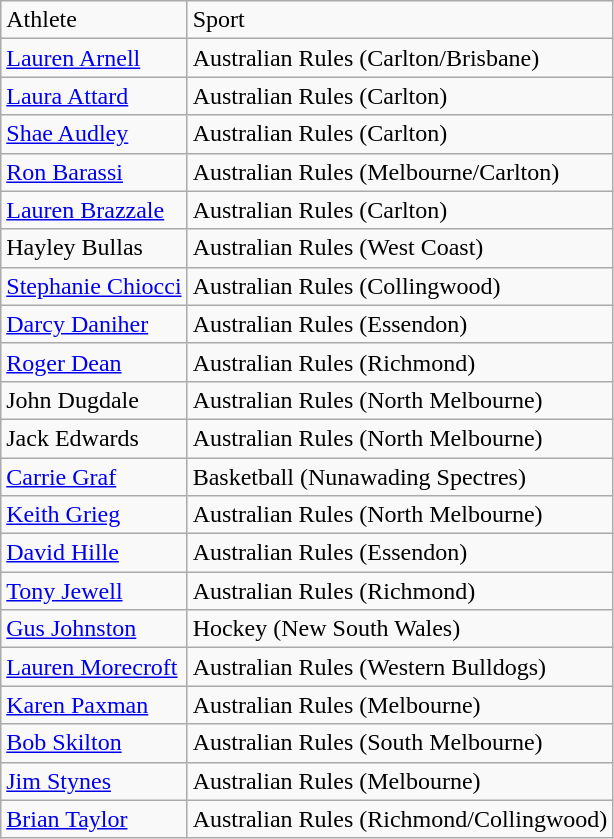<table class="wikitable">
<tr>
<td>Athlete</td>
<td>Sport</td>
</tr>
<tr>
<td><a href='#'>Lauren Arnell</a></td>
<td>Australian Rules (Carlton/Brisbane)</td>
</tr>
<tr>
<td><a href='#'>Laura Attard</a></td>
<td>Australian Rules (Carlton)</td>
</tr>
<tr>
<td><a href='#'>Shae Audley</a></td>
<td>Australian Rules (Carlton)</td>
</tr>
<tr>
<td><a href='#'>Ron Barassi</a></td>
<td>Australian Rules (Melbourne/Carlton)</td>
</tr>
<tr>
<td><a href='#'>Lauren Brazzale</a></td>
<td>Australian Rules (Carlton)</td>
</tr>
<tr>
<td>Hayley Bullas</td>
<td>Australian Rules (West Coast)</td>
</tr>
<tr>
<td><a href='#'>Stephanie Chiocci</a></td>
<td>Australian Rules (Collingwood)</td>
</tr>
<tr>
<td><a href='#'>Darcy Daniher</a></td>
<td>Australian Rules (Essendon)</td>
</tr>
<tr>
<td><a href='#'>Roger Dean</a></td>
<td>Australian Rules (Richmond)</td>
</tr>
<tr>
<td>John Dugdale</td>
<td>Australian Rules (North Melbourne)</td>
</tr>
<tr>
<td>Jack Edwards</td>
<td>Australian Rules (North Melbourne)</td>
</tr>
<tr>
<td><a href='#'>Carrie Graf</a></td>
<td>Basketball (Nunawading Spectres)</td>
</tr>
<tr>
<td><a href='#'>Keith Grieg</a></td>
<td>Australian Rules (North Melbourne)</td>
</tr>
<tr>
<td><a href='#'>David Hille</a></td>
<td>Australian Rules (Essendon)</td>
</tr>
<tr>
<td><a href='#'>Tony Jewell</a></td>
<td>Australian Rules (Richmond)</td>
</tr>
<tr>
<td><a href='#'>Gus Johnston</a></td>
<td>Hockey (New South Wales)</td>
</tr>
<tr>
<td><a href='#'>Lauren Morecroft</a></td>
<td>Australian Rules (Western Bulldogs)</td>
</tr>
<tr>
<td><a href='#'>Karen Paxman</a></td>
<td>Australian Rules (Melbourne)</td>
</tr>
<tr>
<td><a href='#'>Bob Skilton</a></td>
<td>Australian Rules (South Melbourne)</td>
</tr>
<tr>
<td><a href='#'>Jim Stynes</a></td>
<td>Australian Rules (Melbourne)</td>
</tr>
<tr>
<td><a href='#'>Brian Taylor</a></td>
<td>Australian Rules  (Richmond/Collingwood)</td>
</tr>
</table>
